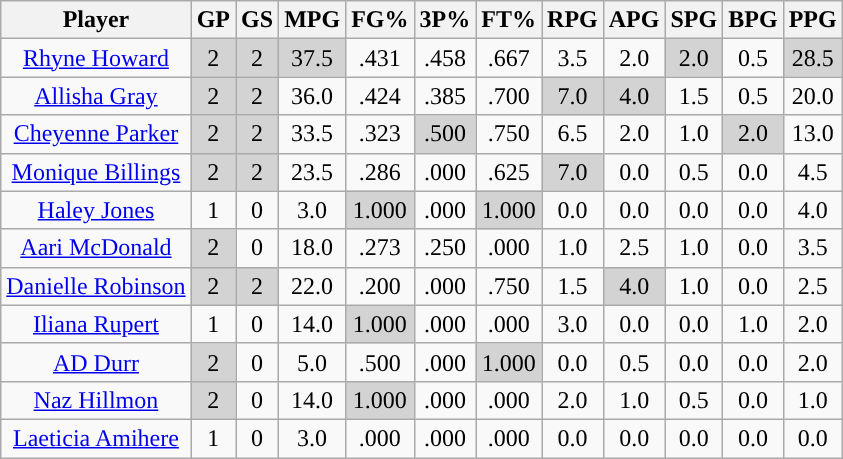<table class="wikitable sortable" style="text-align:center;">
<tr>
<th>Player</th>
<th>GP</th>
<th>GS</th>
<th>MPG</th>
<th>FG%</th>
<th>3P%</th>
<th>FT%</th>
<th>RPG</th>
<th>APG</th>
<th>SPG</th>
<th>BPG</th>
<th>PPG</th>
</tr>
<tr>
<td><a href='#'>Rhyne Howard</a></td>
<td style="background:#D3D3D3;">2</td>
<td style="background:#D3D3D3;">2</td>
<td style="background:#D3D3D3;">37.5</td>
<td>.431</td>
<td>.458</td>
<td>.667</td>
<td>3.5</td>
<td>2.0</td>
<td style="background:#D3D3D3;">2.0</td>
<td>0.5</td>
<td style="background:#D3D3D3;">28.5</td>
</tr>
<tr>
<td><a href='#'>Allisha Gray</a></td>
<td style="background:#D3D3D3;">2</td>
<td style="background:#D3D3D3;">2</td>
<td>36.0</td>
<td>.424</td>
<td>.385</td>
<td>.700</td>
<td style="background:#D3D3D3;">7.0</td>
<td style="background:#D3D3D3;">4.0</td>
<td>1.5</td>
<td>0.5</td>
<td>20.0</td>
</tr>
<tr>
<td><a href='#'>Cheyenne Parker</a></td>
<td style="background:#D3D3D3;">2</td>
<td style="background:#D3D3D3;">2</td>
<td>33.5</td>
<td>.323</td>
<td style="background:#D3D3D3;">.500</td>
<td>.750</td>
<td>6.5</td>
<td>2.0</td>
<td>1.0</td>
<td style="background:#D3D3D3;">2.0</td>
<td>13.0</td>
</tr>
<tr>
<td><a href='#'>Monique Billings</a></td>
<td style="background:#D3D3D3;">2</td>
<td style="background:#D3D3D3;">2</td>
<td>23.5</td>
<td>.286</td>
<td>.000</td>
<td>.625</td>
<td style="background:#D3D3D3;">7.0</td>
<td>0.0</td>
<td>0.5</td>
<td>0.0</td>
<td>4.5</td>
</tr>
<tr>
<td><a href='#'>Haley Jones</a></td>
<td>1</td>
<td>0</td>
<td>3.0</td>
<td style="background:#D3D3D3;">1.000</td>
<td>.000</td>
<td style="background:#D3D3D3;">1.000</td>
<td>0.0</td>
<td>0.0</td>
<td>0.0</td>
<td>0.0</td>
<td>4.0</td>
</tr>
<tr>
<td><a href='#'>Aari McDonald</a></td>
<td style="background:#D3D3D3;">2</td>
<td>0</td>
<td>18.0</td>
<td>.273</td>
<td>.250</td>
<td>.000</td>
<td>1.0</td>
<td>2.5</td>
<td>1.0</td>
<td>0.0</td>
<td>3.5</td>
</tr>
<tr>
<td><a href='#'>Danielle Robinson</a></td>
<td style="background:#D3D3D3;">2</td>
<td style="background:#D3D3D3;">2</td>
<td>22.0</td>
<td>.200</td>
<td>.000</td>
<td>.750</td>
<td>1.5</td>
<td style="background:#D3D3D3;">4.0</td>
<td>1.0</td>
<td>0.0</td>
<td>2.5</td>
</tr>
<tr>
<td><a href='#'>Iliana Rupert</a></td>
<td>1</td>
<td>0</td>
<td>14.0</td>
<td style="background:#D3D3D3;">1.000</td>
<td>.000</td>
<td>.000</td>
<td>3.0</td>
<td>0.0</td>
<td>0.0</td>
<td>1.0</td>
<td>2.0</td>
</tr>
<tr>
<td><a href='#'>AD Durr</a></td>
<td style="background:#D3D3D3;">2</td>
<td>0</td>
<td>5.0</td>
<td>.500</td>
<td>.000</td>
<td style="background:#D3D3D3;">1.000</td>
<td>0.0</td>
<td>0.5</td>
<td>0.0</td>
<td>0.0</td>
<td>2.0</td>
</tr>
<tr>
<td><a href='#'>Naz Hillmon</a></td>
<td style="background:#D3D3D3;">2</td>
<td>0</td>
<td>14.0</td>
<td style="background:#D3D3D3;">1.000</td>
<td>.000</td>
<td>.000</td>
<td>2.0</td>
<td>1.0</td>
<td>0.5</td>
<td>0.0</td>
<td>1.0</td>
</tr>
<tr>
<td><a href='#'>Laeticia Amihere</a></td>
<td>1</td>
<td>0</td>
<td>3.0</td>
<td>.000</td>
<td>.000</td>
<td>.000</td>
<td>0.0</td>
<td>0.0</td>
<td>0.0</td>
<td>0.0</td>
<td>0.0</td>
</tr>
</table>
